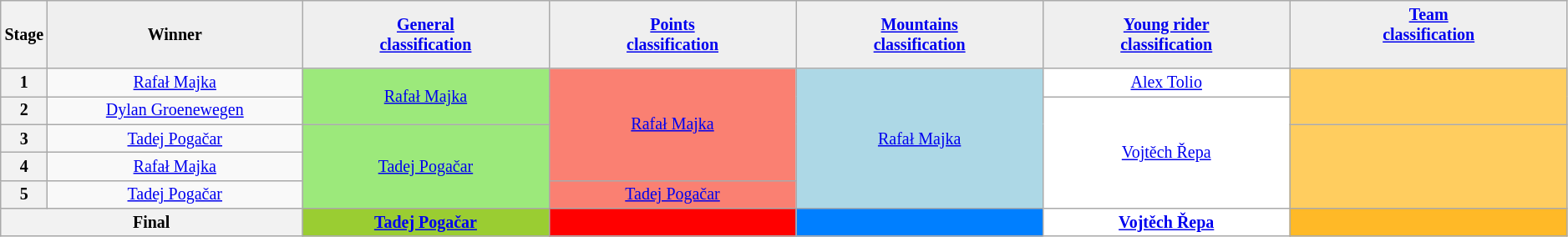<table class="wikitable" width="99%" style="text-align: center; font-size:smaller;">
<tr>
<th width="1%">Stage</th>
<th style="background:#efefef; width:16.5%;">Winner</th>
<th style="background:#efefef; width:16%;"><a href='#'>General<br>classification</a><br></th>
<th style="background:#efefef; width:16%;"><a href='#'>Points<br>classification</a><br></th>
<th style="background:#efefef; width:16%;"><a href='#'>Mountains<br>classification</a><br></th>
<th style="background:#efefef; width:16%;"><a href='#'>Young rider<br>classification</a><br></th>
<th style="background:#efefef; width:18%;"><a href='#'>Team<br>classification</a><br><br></th>
</tr>
<tr>
<th>1</th>
<td><a href='#'>Rafał Majka</a></td>
<td style="background:#9CE97B;" rowspan="2"><a href='#'>Rafał Majka</a></td>
<td style="background:salmon;" rowspan="4"><a href='#'>Rafał Majka</a></td>
<td style="background:lightblue;" rowspan="5"><a href='#'>Rafał Majka</a></td>
<td style="background:white;"><a href='#'>Alex Tolio</a></td>
<td style="background:#FFCD5F;" rowspan="2"></td>
</tr>
<tr>
<th>2</th>
<td><a href='#'>Dylan Groenewegen</a></td>
<td style="background:white;" rowspan="4"><a href='#'>Vojtěch Řepa</a></td>
</tr>
<tr>
<th>3</th>
<td><a href='#'>Tadej Pogačar</a></td>
<td style="background:#9CE97B;" rowspan="3"><a href='#'>Tadej Pogačar</a></td>
<td style="background:#FFCD5F;"rowspan="3"></td>
</tr>
<tr>
<th>4</th>
<td><a href='#'>Rafał Majka</a></td>
</tr>
<tr>
<th>5</th>
<td><a href='#'>Tadej Pogačar</a></td>
<td style="background:salmon;"><a href='#'>Tadej Pogačar</a></td>
</tr>
<tr>
<th colspan="2">Final</th>
<th style="background:#9ACD32;"><a href='#'>Tadej Pogačar</a></th>
<th style="background:red;"></th>
<th style="background:#007FFF;"></th>
<th style="background:white;"><a href='#'>Vojtěch Řepa</a></th>
<th style="background:#FFB927;"></th>
</tr>
</table>
